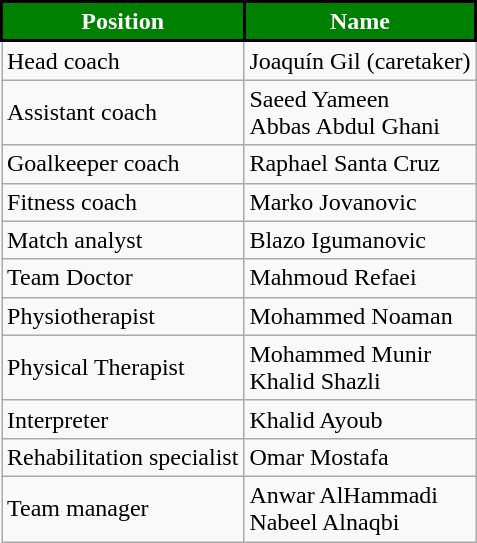<table class="wikitable">
<tr>
<th style="color:#FFFFFF; background: green; border:2px solid Black;">Position</th>
<th style="color:#FFFFFF; background: green; border:2px solid Black;">Name</th>
</tr>
<tr>
<td>Head coach</td>
<td> Joaquín Gil (caretaker)</td>
</tr>
<tr>
<td>Assistant coach</td>
<td> Saeed Yameen <br>  Abbas Abdul Ghani</td>
</tr>
<tr>
<td>Goalkeeper coach</td>
<td> Raphael Santa Cruz</td>
</tr>
<tr>
<td>Fitness coach</td>
<td> Marko Jovanovic</td>
</tr>
<tr>
<td>Match analyst</td>
<td> Blazo Igumanovic</td>
</tr>
<tr>
<td>Team Doctor</td>
<td> Mahmoud Refaei</td>
</tr>
<tr>
<td>Physiotherapist</td>
<td> Mohammed Noaman</td>
</tr>
<tr>
<td>Physical Therapist</td>
<td> Mohammed Munir <br>  Khalid Shazli</td>
</tr>
<tr>
<td>Interpreter</td>
<td> Khalid Ayoub</td>
</tr>
<tr>
<td>Rehabilitation specialist</td>
<td> Omar Mostafa</td>
</tr>
<tr>
<td>Team manager</td>
<td> Anwar AlHammadi <br>  Nabeel Alnaqbi</td>
</tr>
</table>
